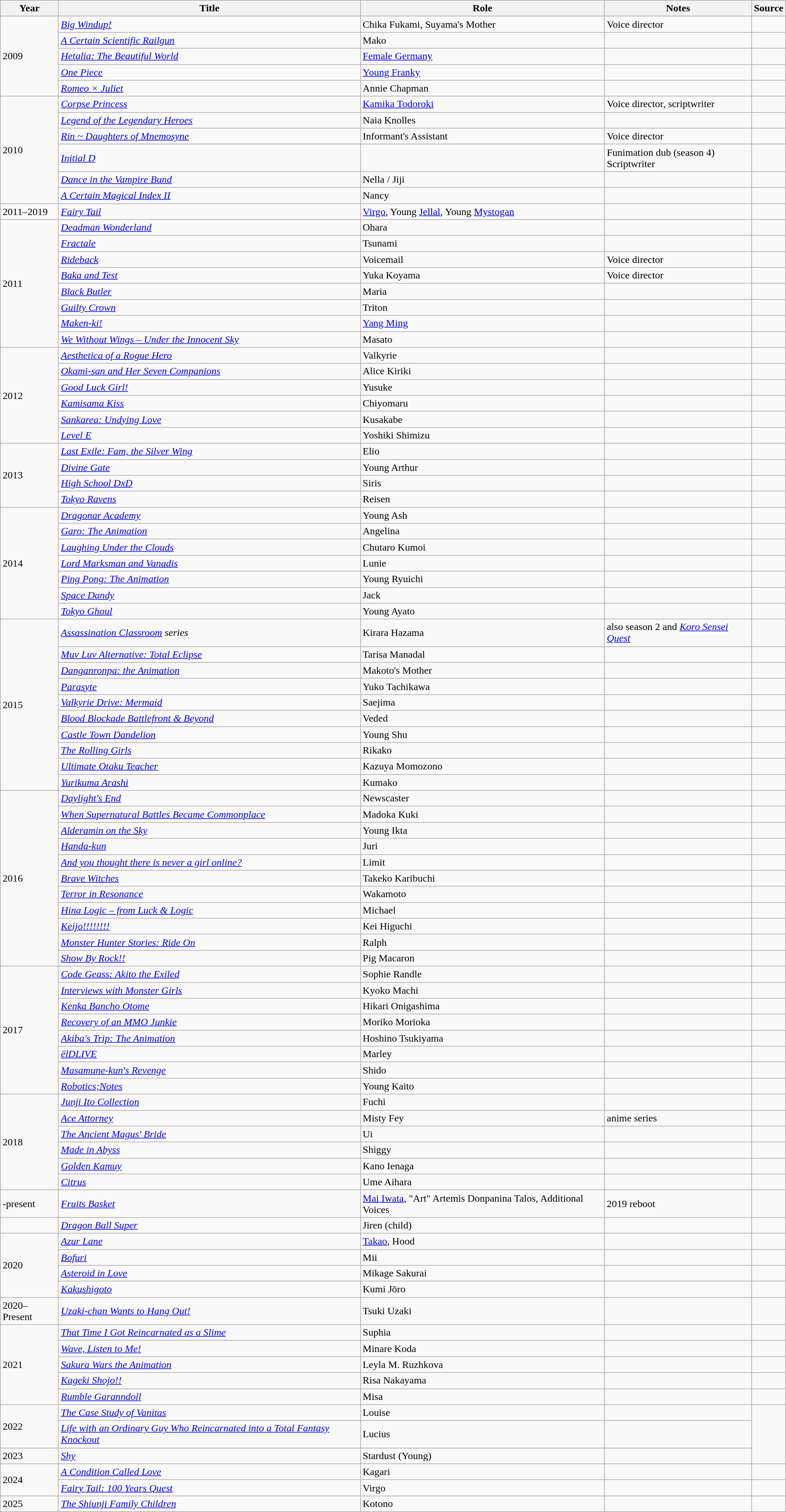<table class="wikitable sortable plainrowheaders">
<tr>
<th>Year</th>
<th>Title</th>
<th>Role</th>
<th class="unsortable">Notes</th>
<th class="unsortable">Source</th>
</tr>
<tr>
<td rowspan="5">2009</td>
<td><em><a href='#'>Big Windup!</a></em></td>
<td>Chika Fukami, Suyama's Mother</td>
<td>Voice director</td>
<td></td>
</tr>
<tr>
<td><em><a href='#'>A Certain Scientific Railgun</a></em></td>
<td>Mako</td>
<td></td>
<td></td>
</tr>
<tr>
<td><em><a href='#'>Hetalia: The Beautiful World</a></em></td>
<td><a href='#'>Female Germany</a></td>
<td></td>
<td></td>
</tr>
<tr>
<td><em><a href='#'>One Piece</a></em></td>
<td><a href='#'>Young Franky</a></td>
<td></td>
<td></td>
</tr>
<tr>
<td><em><a href='#'>Romeo × Juliet</a></em></td>
<td>Annie Chapman</td>
<td></td>
<td></td>
</tr>
<tr>
<td rowspan="6">2010</td>
<td><em><a href='#'>Corpse Princess</a></em></td>
<td><a href='#'>Kamika Todoroki</a></td>
<td>Voice director, scriptwriter</td>
<td></td>
</tr>
<tr>
<td><em><a href='#'>Legend of the Legendary Heroes</a></em></td>
<td>Naia Knolles</td>
<td></td>
<td></td>
</tr>
<tr>
<td><em><a href='#'>Rin ~ Daughters of Mnemosyne</a></em></td>
<td>Informant's Assistant</td>
<td>Voice director</td>
<td></td>
</tr>
<tr>
<td><em><a href='#'>Initial D</a></em></td>
<td></td>
<td>Funimation dub (season 4)<br>Scriptwriter</td>
<td></td>
</tr>
<tr>
<td><em><a href='#'>Dance in the Vampire Bund</a></em></td>
<td>Nella / Jiji</td>
<td></td>
<td></td>
</tr>
<tr>
<td><em><a href='#'>A Certain Magical Index II</a></em></td>
<td>Nancy</td>
<td></td>
<td></td>
</tr>
<tr>
<td>2011–2019</td>
<td><em><a href='#'>Fairy Tail</a></em></td>
<td><a href='#'>Virgo</a>, Young <a href='#'>Jellal</a>, Young <a href='#'>Mystogan</a></td>
<td></td>
<td></td>
</tr>
<tr>
<td rowspan="8">2011</td>
<td><em><a href='#'>Deadman Wonderland</a></em></td>
<td>Ohara</td>
<td></td>
<td></td>
</tr>
<tr>
<td><em><a href='#'>Fractale</a></em></td>
<td>Tsunami</td>
<td></td>
<td></td>
</tr>
<tr>
<td><em><a href='#'>Rideback</a></em></td>
<td>Voicemail</td>
<td>Voice director</td>
<td></td>
</tr>
<tr>
<td><em><a href='#'>Baka and Test</a></em></td>
<td>Yuka Koyama</td>
<td>Voice director</td>
<td></td>
</tr>
<tr>
<td><em><a href='#'>Black Butler</a></em></td>
<td>Maria</td>
<td></td>
<td></td>
</tr>
<tr>
<td><em><a href='#'>Guilty Crown</a></em></td>
<td>Triton</td>
<td></td>
<td></td>
</tr>
<tr>
<td><em><a href='#'>Maken-ki!</a></em></td>
<td><a href='#'>Yang Ming</a></td>
<td></td>
<td></td>
</tr>
<tr>
<td><em><a href='#'>We Without Wings – Under the Innocent Sky</a></em></td>
<td>Masato</td>
<td></td>
<td></td>
</tr>
<tr>
<td rowspan="6">2012</td>
<td><em><a href='#'>Aesthetica of a Rogue Hero</a></em></td>
<td>Valkyrie</td>
<td></td>
<td></td>
</tr>
<tr>
<td><em><a href='#'>Okami-san and Her Seven Companions</a></em></td>
<td>Alice Kiriki</td>
<td></td>
<td></td>
</tr>
<tr>
<td><em><a href='#'>Good Luck Girl!</a></em></td>
<td>Yusuke</td>
<td></td>
<td></td>
</tr>
<tr>
<td><em><a href='#'>Kamisama Kiss</a></em></td>
<td>Chiyomaru</td>
<td></td>
<td></td>
</tr>
<tr>
<td><em><a href='#'>Sankarea: Undying Love</a></em></td>
<td>Kusakabe</td>
<td></td>
<td></td>
</tr>
<tr>
<td><em><a href='#'>Level E</a></em></td>
<td>Yoshiki Shimizu</td>
<td></td>
<td></td>
</tr>
<tr>
<td rowspan="4">2013</td>
<td><em><a href='#'>Last Exile: Fam, the Silver Wing</a></em></td>
<td>Elio</td>
<td></td>
<td></td>
</tr>
<tr>
<td><em><a href='#'>Divine Gate</a></em></td>
<td>Young Arthur</td>
<td></td>
<td></td>
</tr>
<tr>
<td><em><a href='#'>High School DxD</a></em></td>
<td>Siris</td>
<td></td>
<td></td>
</tr>
<tr>
<td><em><a href='#'>Tokyo Ravens</a></em></td>
<td>Reisen</td>
<td></td>
<td></td>
</tr>
<tr>
<td rowspan="7">2014</td>
<td><em><a href='#'>Dragonar Academy</a></em></td>
<td>Young Ash</td>
<td></td>
<td></td>
</tr>
<tr>
<td><em><a href='#'>Garo: The Animation</a></em></td>
<td>Angelina</td>
<td></td>
<td></td>
</tr>
<tr>
<td><em><a href='#'>Laughing Under the Clouds</a></em></td>
<td>Chutaro Kumoi</td>
<td></td>
<td></td>
</tr>
<tr>
<td><em><a href='#'>Lord Marksman and Vanadis</a></em></td>
<td>Lunie</td>
<td></td>
<td></td>
</tr>
<tr>
<td><em><a href='#'>Ping Pong: The Animation</a></em></td>
<td>Young Ryuichi</td>
<td></td>
<td></td>
</tr>
<tr>
<td><em><a href='#'>Space Dandy</a></em></td>
<td>Jack</td>
<td></td>
<td></td>
</tr>
<tr>
<td><em><a href='#'>Tokyo Ghoul</a></em></td>
<td>Young Ayato</td>
<td></td>
<td></td>
</tr>
<tr>
<td rowspan="10">2015</td>
<td><em><a href='#'>Assassination Classroom</a> series</em></td>
<td>Kirara Hazama</td>
<td>also season 2 and <em><a href='#'>Koro Sensei Quest</a></em></td>
<td></td>
</tr>
<tr>
<td><a href='#'><em>Muv Luv Alternative: Total Eclipse</em></a></td>
<td>Tarisa Manadal</td>
<td></td>
<td></td>
</tr>
<tr>
<td><a href='#'><em>Danganronpa: the Animation</em></a></td>
<td>Makoto's Mother</td>
<td></td>
<td></td>
</tr>
<tr>
<td><em><a href='#'>Parasyte</a></em></td>
<td>Yuko Tachikawa</td>
<td></td>
<td></td>
</tr>
<tr>
<td><em><a href='#'>Valkyrie Drive: Mermaid</a></em></td>
<td>Saejima</td>
<td></td>
<td></td>
</tr>
<tr>
<td><em><a href='#'>Blood Blockade Battlefront & Beyond</a></em></td>
<td>Veded</td>
<td></td>
<td></td>
</tr>
<tr>
<td><em><a href='#'>Castle Town Dandelion</a></em></td>
<td>Young Shu</td>
<td></td>
<td></td>
</tr>
<tr>
<td><em><a href='#'>The Rolling Girls</a></em></td>
<td>Rikako</td>
<td></td>
<td></td>
</tr>
<tr>
<td><em><a href='#'>Ultimate Otaku Teacher</a></em></td>
<td>Kazuya Momozono</td>
<td></td>
<td></td>
</tr>
<tr>
<td><em><a href='#'>Yurikuma Arashi</a></em></td>
<td>Kumako</td>
<td></td>
<td></td>
</tr>
<tr>
<td rowspan="11">2016</td>
<td><em><a href='#'>Daylight's End</a></em></td>
<td>Newscaster</td>
<td></td>
<td></td>
</tr>
<tr>
<td><em><a href='#'>When Supernatural Battles Became Commonplace</a></em></td>
<td>Madoka Kuki</td>
<td></td>
<td></td>
</tr>
<tr>
<td><em><a href='#'>Alderamin on the Sky</a></em></td>
<td>Young Ikta</td>
<td></td>
<td></td>
</tr>
<tr>
<td><em><a href='#'>Handa-kun</a></em></td>
<td>Juri</td>
<td></td>
<td></td>
</tr>
<tr>
<td><em><a href='#'>And you thought there is never a girl online?</a></em></td>
<td>Limit</td>
<td></td>
<td></td>
</tr>
<tr>
<td><em><a href='#'>Brave Witches</a></em></td>
<td>Takeko Karibuchi</td>
<td></td>
<td></td>
</tr>
<tr>
<td><em><a href='#'>Terror in Resonance</a></em></td>
<td>Wakamoto</td>
<td></td>
<td></td>
</tr>
<tr>
<td><em><a href='#'>Hina Logic – from Luck & Logic</a></em></td>
<td>Michael</td>
<td></td>
<td></td>
</tr>
<tr>
<td><em><a href='#'>Keijo!!!!!!!!</a></em></td>
<td>Kei Higuchi</td>
<td></td>
<td></td>
</tr>
<tr>
<td><em><a href='#'>Monster Hunter Stories: Ride On</a></em></td>
<td>Ralph</td>
<td></td>
<td></td>
</tr>
<tr>
<td><em><a href='#'>Show By Rock!!</a></em></td>
<td>Pig Macaron</td>
<td></td>
<td></td>
</tr>
<tr>
<td rowspan="8">2017</td>
<td><a href='#'><em>Code Geass: Akito the Exiled</em></a></td>
<td>Sophie Randle</td>
<td></td>
<td></td>
</tr>
<tr>
<td><em><a href='#'>Interviews with Monster Girls</a></em></td>
<td>Kyoko Machi</td>
<td></td>
<td></td>
</tr>
<tr>
<td><em><a href='#'>Kenka Bancho Otome</a></em></td>
<td>Hikari Onigashima</td>
<td></td>
<td></td>
</tr>
<tr>
<td><em><a href='#'>Recovery of an MMO Junkie</a></em></td>
<td>Moriko Morioka</td>
<td></td>
<td></td>
</tr>
<tr>
<td><em><a href='#'>Akiba's Trip: The Animation</a></em></td>
<td>Hoshino Tsukiyama</td>
<td></td>
<td></td>
</tr>
<tr>
<td><em><a href='#'>ēlDLIVE</a></em></td>
<td>Marley</td>
<td></td>
<td></td>
</tr>
<tr>
<td><em><a href='#'>Masamune-kun's Revenge</a></em></td>
<td>Shido</td>
<td></td>
<td></td>
</tr>
<tr>
<td><em><a href='#'>Robotics;Notes</a></em></td>
<td>Young Kaito</td>
<td></td>
<td></td>
</tr>
<tr>
<td rowspan="6">2018</td>
<td><em><a href='#'>Junji Ito Collection</a></em></td>
<td>Fuchi</td>
<td></td>
<td></td>
</tr>
<tr>
<td><em><a href='#'>Ace Attorney</a> </em></td>
<td>Misty Fey</td>
<td>anime series</td>
<td></td>
</tr>
<tr>
<td><em><a href='#'>The Ancient Magus' Bride</a></em></td>
<td>Ui</td>
<td></td>
<td></td>
</tr>
<tr>
<td><em><a href='#'>Made in Abyss</a></em></td>
<td>Shiggy</td>
<td></td>
<td></td>
</tr>
<tr>
<td><em><a href='#'>Golden Kamuy</a></em></td>
<td>Kano Ienaga</td>
<td></td>
<td></td>
</tr>
<tr>
<td><em><a href='#'>Citrus</a></em></td>
<td>Ume Aihara</td>
<td></td>
<td></td>
</tr>
<tr>
<td>-present</td>
<td><em><a href='#'>Fruits Basket</a></em></td>
<td><a href='#'>Mai Iwata</a>, "Art" Artemis Donpanina Talos, Additional Voices</td>
<td>2019 reboot</td>
<td></td>
</tr>
<tr>
<td></td>
<td><em><a href='#'>Dragon Ball Super</a></em></td>
<td>Jiren (child)</td>
<td></td>
<td></td>
</tr>
<tr>
<td rowspan="4">2020</td>
<td><em><a href='#'>Azur Lane</a></em></td>
<td><a href='#'>Takao</a>, Hood</td>
<td></td>
<td></td>
</tr>
<tr>
<td><em><a href='#'>Bofuri</a></em></td>
<td>Mii</td>
<td></td>
<td></td>
</tr>
<tr>
<td><em><a href='#'>Asteroid in Love</a></em></td>
<td>Mikage Sakurai</td>
<td></td>
<td></td>
</tr>
<tr>
<td><em><a href='#'>Kakushigoto</a></em></td>
<td>Kumi Jōro</td>
<td></td>
<td></td>
</tr>
<tr>
<td>2020–Present</td>
<td><em><a href='#'>Uzaki-chan Wants to Hang Out!</a></em></td>
<td>Tsuki Uzaki</td>
<td></td>
<td></td>
</tr>
<tr>
<td rowspan="5">2021</td>
<td><em><a href='#'>That Time I Got Reincarnated as a Slime</a></em></td>
<td>Suphia</td>
<td></td>
<td></td>
</tr>
<tr>
<td><em><a href='#'>Wave, Listen to Me!</a></em></td>
<td>Minare Koda</td>
<td></td>
<td></td>
</tr>
<tr>
<td><em><a href='#'>Sakura Wars the Animation</a></em></td>
<td>Leyla M. Ruzhkova</td>
<td></td>
<td></td>
</tr>
<tr>
<td><em><a href='#'>Kageki Shojo!!</a></em></td>
<td>Risa Nakayama</td>
<td></td>
<td></td>
</tr>
<tr>
<td><em><a href='#'>Rumble Garanndoll</a></em></td>
<td>Misa</td>
<td></td>
<td></td>
</tr>
<tr>
<td rowspan="2">2022</td>
<td><em><a href='#'>The Case Study of Vanitas</a></em></td>
<td>Louise</td>
<td></td>
</tr>
<tr>
<td><em><a href='#'>Life with an Ordinary Guy Who Reincarnated into a Total Fantasy Knockout</a></em></td>
<td>Lucius</td>
<td></td>
</tr>
<tr>
<td>2023</td>
<td><em><a href='#'>Shy</a></em></td>
<td>Stardust (Young)</td>
<td></td>
</tr>
<tr>
<td rowspan="2">2024</td>
<td><em><a href='#'>A Condition Called Love</a></em></td>
<td>Kagari</td>
<td></td>
<td></td>
</tr>
<tr>
<td><em><a href='#'>Fairy Tail: 100 Years Quest</a></em></td>
<td>Virgo</td>
<td></td>
<td></td>
</tr>
<tr>
<td>2025</td>
<td><em><a href='#'>The Shiunji Family Children</a></em></td>
<td>Kotono</td>
<td></td>
<td></td>
</tr>
</table>
